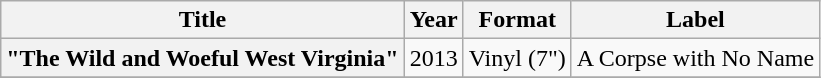<table class="wikitable plainrowheaders" border="1">
<tr>
<th scope="col">Title</th>
<th scope="col">Year</th>
<th scope="col">Format</th>
<th scope="col">Label</th>
</tr>
<tr>
<th scope="row">"The Wild and Woeful West Virginia"</th>
<td style="text-align:center;">2013</td>
<td style="text-align:center;">Vinyl (7")</td>
<td style="text-align:center;">A Corpse with No Name</td>
</tr>
<tr>
</tr>
</table>
